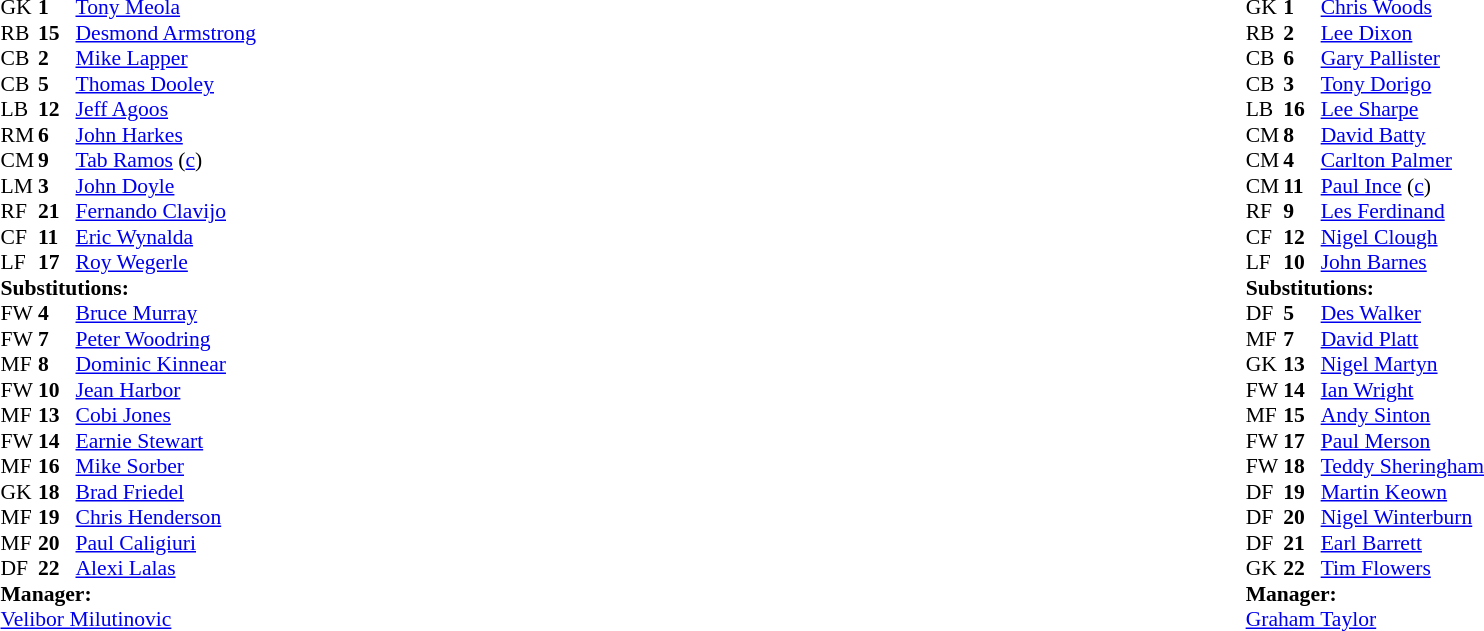<table style="width:100%;">
<tr>
<td style="vertical-align:top; width:40%;"><br><table style="font-size:90%" cellspacing="0" cellpadding="0">
<tr>
<th width="25"></th>
<th width="25"></th>
</tr>
<tr>
<td>GK</td>
<td><strong>1</strong></td>
<td><a href='#'>Tony Meola</a></td>
</tr>
<tr>
<td>RB</td>
<td><strong>15</strong></td>
<td><a href='#'>Desmond Armstrong</a></td>
</tr>
<tr>
<td>CB</td>
<td><strong>2</strong></td>
<td><a href='#'>Mike Lapper</a></td>
</tr>
<tr>
<td>CB</td>
<td><strong>5</strong></td>
<td><a href='#'>Thomas Dooley</a></td>
<td></td>
<td></td>
</tr>
<tr>
<td>LB</td>
<td><strong>12</strong></td>
<td><a href='#'>Jeff Agoos</a></td>
</tr>
<tr>
<td>RM</td>
<td><strong>6</strong></td>
<td><a href='#'>John Harkes</a></td>
</tr>
<tr>
<td>CM</td>
<td><strong>9</strong></td>
<td><a href='#'>Tab Ramos</a> (<a href='#'>c</a>)</td>
<td></td>
<td></td>
</tr>
<tr>
<td>LM</td>
<td><strong>3</strong></td>
<td><a href='#'>John Doyle</a></td>
</tr>
<tr>
<td>RF</td>
<td><strong>21</strong></td>
<td><a href='#'>Fernando Clavijo</a></td>
</tr>
<tr>
<td>CF</td>
<td><strong>11</strong></td>
<td><a href='#'>Eric Wynalda</a></td>
<td></td>
<td></td>
</tr>
<tr>
<td>LF</td>
<td><strong>17</strong></td>
<td><a href='#'>Roy Wegerle</a></td>
</tr>
<tr>
<td colspan=3><strong>Substitutions:</strong></td>
</tr>
<tr>
<td>FW</td>
<td><strong>4</strong></td>
<td><a href='#'>Bruce Murray</a></td>
</tr>
<tr>
<td>FW</td>
<td><strong>7</strong></td>
<td><a href='#'>Peter Woodring</a></td>
</tr>
<tr>
<td>MF</td>
<td><strong>8</strong></td>
<td><a href='#'>Dominic Kinnear</a></td>
</tr>
<tr>
<td>FW</td>
<td><strong>10</strong></td>
<td><a href='#'>Jean Harbor</a></td>
</tr>
<tr>
<td>MF</td>
<td><strong>13</strong></td>
<td><a href='#'>Cobi Jones</a></td>
<td></td>
<td></td>
</tr>
<tr>
<td>FW</td>
<td><strong>14</strong></td>
<td><a href='#'>Earnie Stewart</a></td>
<td></td>
<td></td>
</tr>
<tr>
<td>MF</td>
<td><strong>16</strong></td>
<td><a href='#'>Mike Sorber</a></td>
</tr>
<tr>
<td>GK</td>
<td><strong>18</strong></td>
<td><a href='#'>Brad Friedel</a></td>
</tr>
<tr>
<td>MF</td>
<td><strong>19</strong></td>
<td><a href='#'>Chris Henderson</a></td>
</tr>
<tr>
<td>MF</td>
<td><strong>20</strong></td>
<td><a href='#'>Paul Caligiuri</a></td>
</tr>
<tr>
<td>DF</td>
<td><strong>22</strong></td>
<td><a href='#'>Alexi Lalas</a></td>
<td></td>
<td></td>
</tr>
<tr>
<td colspan=3><strong>Manager:</strong></td>
</tr>
<tr>
<td colspan=3><a href='#'>Velibor Milutinovic</a></td>
</tr>
</table>
</td>
<td valign="top" width="50%"><br><table style="font-size:90%; margin:auto;" cellspacing="0" cellpadding="0">
<tr>
<th width=25></th>
<th width=25></th>
</tr>
<tr>
<td>GK</td>
<td><strong>1</strong></td>
<td><a href='#'>Chris Woods</a></td>
</tr>
<tr>
<td>RB</td>
<td><strong>2</strong></td>
<td><a href='#'>Lee Dixon</a></td>
</tr>
<tr>
<td>CB</td>
<td><strong>6</strong></td>
<td><a href='#'>Gary Pallister</a></td>
</tr>
<tr>
<td>CB</td>
<td><strong>3</strong></td>
<td><a href='#'>Tony Dorigo</a></td>
</tr>
<tr>
<td>LB</td>
<td><strong>16</strong></td>
<td><a href='#'>Lee Sharpe</a></td>
</tr>
<tr>
<td>CM</td>
<td><strong>8</strong></td>
<td><a href='#'>David Batty</a></td>
</tr>
<tr>
<td>CM</td>
<td><strong>4</strong></td>
<td><a href='#'>Carlton Palmer</a></td>
<td></td>
<td></td>
</tr>
<tr>
<td>CM</td>
<td><strong>11</strong></td>
<td><a href='#'>Paul Ince</a> (<a href='#'>c</a>)</td>
</tr>
<tr>
<td>RF</td>
<td><strong>9</strong></td>
<td><a href='#'>Les Ferdinand</a></td>
<td></td>
<td></td>
</tr>
<tr>
<td>CF</td>
<td><strong>12</strong></td>
<td><a href='#'>Nigel Clough</a></td>
</tr>
<tr>
<td>LF</td>
<td><strong>10</strong></td>
<td><a href='#'>John Barnes</a></td>
</tr>
<tr>
<td colspan=3><strong>Substitutions:</strong></td>
</tr>
<tr>
<td>DF</td>
<td><strong>5</strong></td>
<td><a href='#'>Des Walker</a></td>
<td></td>
<td></td>
</tr>
<tr>
<td>MF</td>
<td><strong>7</strong></td>
<td><a href='#'>David Platt</a></td>
</tr>
<tr>
<td>GK</td>
<td><strong>13</strong></td>
<td><a href='#'>Nigel Martyn</a></td>
</tr>
<tr>
<td>FW</td>
<td><strong>14</strong></td>
<td><a href='#'>Ian Wright</a></td>
<td></td>
<td></td>
</tr>
<tr>
<td>MF</td>
<td><strong>15</strong></td>
<td><a href='#'>Andy Sinton</a></td>
</tr>
<tr>
<td>FW</td>
<td><strong>17</strong></td>
<td><a href='#'>Paul Merson</a></td>
</tr>
<tr>
<td>FW</td>
<td><strong>18</strong></td>
<td><a href='#'>Teddy Sheringham</a></td>
</tr>
<tr>
<td>DF</td>
<td><strong>19</strong></td>
<td><a href='#'>Martin Keown</a></td>
</tr>
<tr>
<td>DF</td>
<td><strong>20</strong></td>
<td><a href='#'>Nigel Winterburn</a></td>
</tr>
<tr>
<td>DF</td>
<td><strong>21</strong></td>
<td><a href='#'>Earl Barrett</a></td>
</tr>
<tr>
<td>GK</td>
<td><strong>22</strong></td>
<td><a href='#'>Tim Flowers</a></td>
</tr>
<tr>
<td colspan=3><strong>Manager:</strong></td>
</tr>
<tr>
<td colspan=3><a href='#'>Graham Taylor</a></td>
</tr>
</table>
</td>
</tr>
</table>
